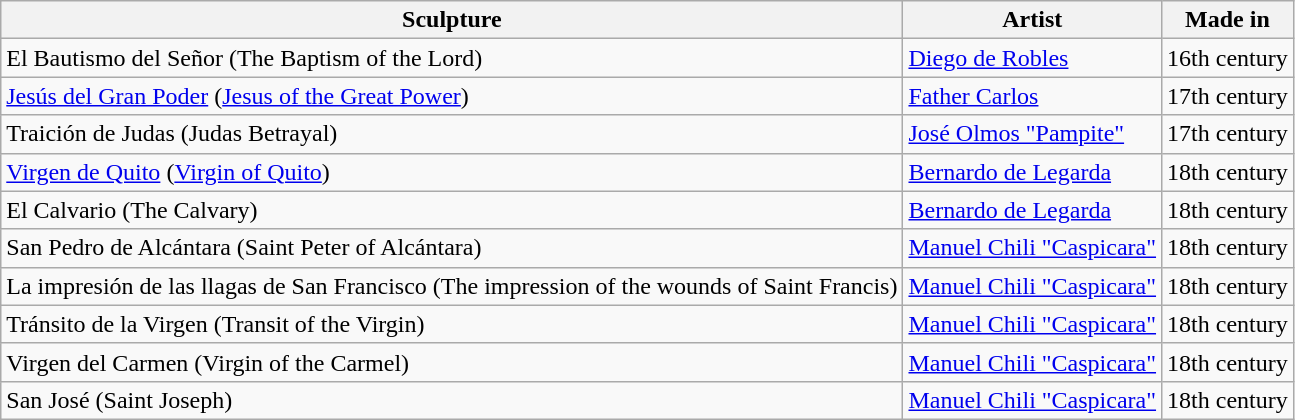<table class="wikitable">
<tr>
<th>Sculpture</th>
<th>Artist</th>
<th>Made in</th>
</tr>
<tr>
<td>El Bautismo del Señor (The Baptism of the Lord)</td>
<td><a href='#'>Diego de Robles</a></td>
<td>16th century</td>
</tr>
<tr>
<td><a href='#'>Jesús del Gran Poder</a> (<a href='#'>Jesus of the Great Power</a>)</td>
<td><a href='#'>Father Carlos</a></td>
<td>17th century</td>
</tr>
<tr>
<td>Traición de Judas (Judas Betrayal)</td>
<td><a href='#'>José Olmos "Pampite"</a></td>
<td>17th century</td>
</tr>
<tr>
<td><a href='#'>Virgen de Quito</a> (<a href='#'>Virgin of Quito</a>)</td>
<td><a href='#'>Bernardo de Legarda</a></td>
<td>18th century</td>
</tr>
<tr>
<td>El Calvario (The Calvary)</td>
<td><a href='#'>Bernardo de Legarda</a></td>
<td>18th century</td>
</tr>
<tr>
<td>San Pedro de Alcántara (Saint Peter of Alcántara)</td>
<td><a href='#'>Manuel Chili "Caspicara"</a></td>
<td>18th century</td>
</tr>
<tr>
<td>La impresión de las llagas de San Francisco (The impression of the wounds of Saint Francis)</td>
<td><a href='#'>Manuel Chili "Caspicara"</a></td>
<td>18th century</td>
</tr>
<tr>
<td>Tránsito de la Virgen (Transit of the Virgin)</td>
<td><a href='#'>Manuel Chili "Caspicara"</a></td>
<td>18th century</td>
</tr>
<tr>
<td>Virgen del Carmen (Virgin of the Carmel)</td>
<td><a href='#'>Manuel Chili "Caspicara"</a></td>
<td>18th century</td>
</tr>
<tr>
<td>San José (Saint Joseph)</td>
<td><a href='#'>Manuel Chili "Caspicara"</a></td>
<td>18th century</td>
</tr>
</table>
